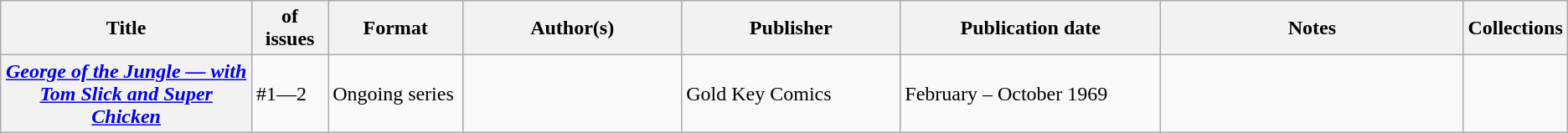<table class="wikitable">
<tr>
<th>Title</th>
<th style="width:40pt"> of issues</th>
<th style="width:75pt">Format</th>
<th style="width:125pt">Author(s)</th>
<th style="width:125pt">Publisher</th>
<th style="width:150pt">Publication date</th>
<th style="width:175pt">Notes</th>
<th>Collections</th>
</tr>
<tr>
<th><em><a href='#'>George of the Jungle — with Tom Slick and Super Chicken</a></em></th>
<td>#1—2</td>
<td>Ongoing series</td>
<td></td>
<td>Gold Key Comics</td>
<td>February – October 1969</td>
<td></td>
<td></td>
</tr>
</table>
